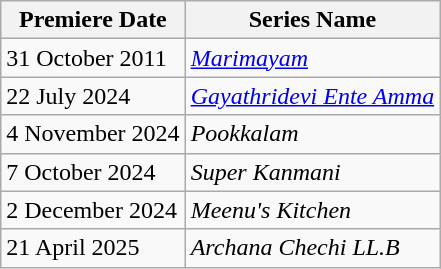<table class="wikitable">
<tr>
<th>Premiere Date</th>
<th>Series Name</th>
</tr>
<tr>
<td>31 October 2011</td>
<td><em><a href='#'>Marimayam</a></em></td>
</tr>
<tr>
<td>22 July 2024</td>
<td><em><a href='#'>Gayathridevi Ente Amma</a></em></td>
</tr>
<tr>
<td>4 November 2024</td>
<td><em>Pookkalam</em></td>
</tr>
<tr>
<td>7 October 2024</td>
<td><em>Super Kanmani</em></td>
</tr>
<tr>
<td>2 December 2024</td>
<td><em>Meenu's Kitchen</em></td>
</tr>
<tr>
<td>21 April 2025</td>
<td><em>Archana Chechi LL.B</em></td>
</tr>
</table>
